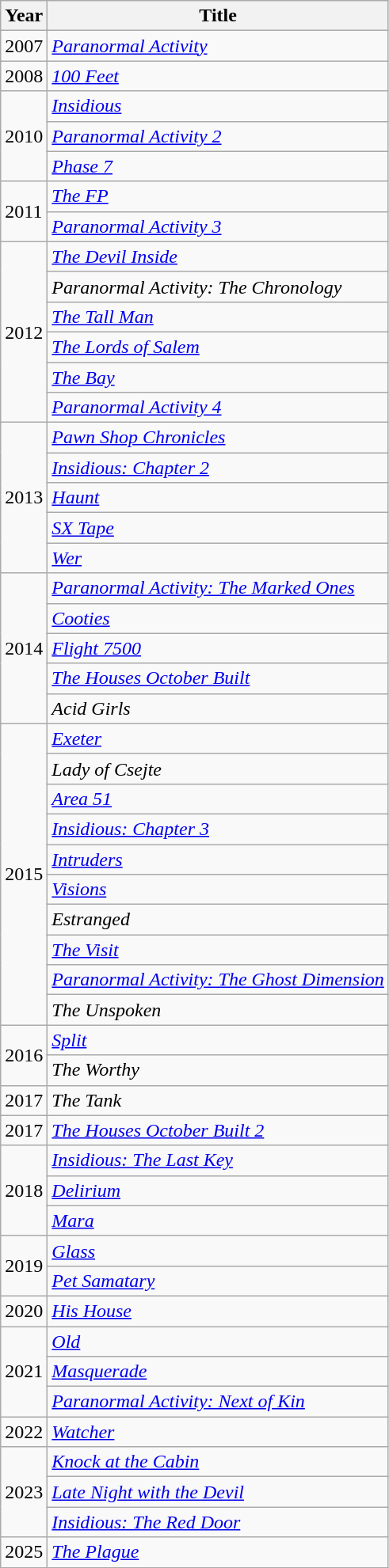<table class="wikitable">
<tr>
<th>Year</th>
<th>Title</th>
</tr>
<tr>
<td>2007</td>
<td><em><a href='#'>Paranormal Activity</a></em></td>
</tr>
<tr>
<td>2008</td>
<td><em><a href='#'>100 Feet</a></em></td>
</tr>
<tr>
<td rowspan="3">2010</td>
<td><a href='#'><em>Insidious</em></a></td>
</tr>
<tr>
<td><em><a href='#'>Paranormal Activity 2</a></em></td>
</tr>
<tr>
<td><em><a href='#'>Phase 7</a></em></td>
</tr>
<tr>
<td rowspan="2">2011</td>
<td><em><a href='#'>The FP</a></em></td>
</tr>
<tr>
<td><em><a href='#'>Paranormal Activity 3</a></em></td>
</tr>
<tr>
<td rowspan="6">2012</td>
<td><a href='#'><em>The Devil Inside</em></a></td>
</tr>
<tr>
<td><em>Paranormal Activity: The Chronology</em></td>
</tr>
<tr>
<td><a href='#'><em>The Tall Man</em></a></td>
</tr>
<tr>
<td><a href='#'><em>The Lords of Salem</em></a></td>
</tr>
<tr>
<td><a href='#'><em>The Bay</em></a></td>
</tr>
<tr>
<td><em><a href='#'>Paranormal Activity 4</a></em></td>
</tr>
<tr>
<td rowspan="5">2013</td>
<td><em><a href='#'>Pawn Shop Chronicles</a></em></td>
</tr>
<tr>
<td><em><a href='#'>Insidious: Chapter 2</a></em></td>
</tr>
<tr>
<td><a href='#'><em>Haunt</em></a></td>
</tr>
<tr>
<td><a href='#'><em>SX Tape</em></a></td>
</tr>
<tr>
<td><a href='#'><em>Wer</em></a></td>
</tr>
<tr>
<td rowspan="5">2014</td>
<td><em><a href='#'>Paranormal Activity: The Marked Ones</a></em></td>
</tr>
<tr>
<td><a href='#'><em>Cooties</em></a></td>
</tr>
<tr>
<td><em><a href='#'>Flight 7500</a></em></td>
</tr>
<tr>
<td><em><a href='#'>The Houses October Built</a></em></td>
</tr>
<tr>
<td><em>Acid Girls</em></td>
</tr>
<tr>
<td rowspan="10">2015</td>
<td><a href='#'><em>Exeter</em></a></td>
</tr>
<tr>
<td><em>Lady of Csejte</em></td>
</tr>
<tr>
<td><a href='#'><em>Area 51</em></a></td>
</tr>
<tr>
<td><em><a href='#'>Insidious: Chapter 3</a></em></td>
</tr>
<tr>
<td><a href='#'><em>Intruders</em></a></td>
</tr>
<tr>
<td><a href='#'><em>Visions</em></a></td>
</tr>
<tr>
<td><em>Estranged</em></td>
</tr>
<tr>
<td><a href='#'><em>The Visit</em></a></td>
</tr>
<tr>
<td><em><a href='#'>Paranormal Activity: The Ghost Dimension</a></em></td>
</tr>
<tr>
<td><em>The Unspoken</em></td>
</tr>
<tr>
<td rowspan="2">2016</td>
<td><a href='#'><em>Split</em></a></td>
</tr>
<tr>
<td><em>The Worthy</em></td>
</tr>
<tr>
<td>2017</td>
<td><em>The Tank</em></td>
</tr>
<tr>
<td>2017</td>
<td><em><a href='#'>The Houses October Built 2</a></em></td>
</tr>
<tr>
<td rowspan="3">2018</td>
<td><em><a href='#'>Insidious: The Last Key</a></em></td>
</tr>
<tr>
<td><a href='#'><em>Delirium</em></a></td>
</tr>
<tr>
<td><a href='#'><em>Mara</em></a></td>
</tr>
<tr>
<td rowspan="2">2019</td>
<td><a href='#'><em>Glass</em></a></td>
</tr>
<tr>
<td><a href='#'><em>Pet Samatary</em></a></td>
</tr>
<tr>
<td>2020</td>
<td><em><a href='#'>His House</a></em></td>
</tr>
<tr>
<td rowspan="3">2021</td>
<td><a href='#'><em>Old</em></a></td>
</tr>
<tr>
<td><a href='#'><em>Masquerade</em></a></td>
</tr>
<tr>
<td><em><a href='#'>Paranormal Activity: Next of Kin</a></em></td>
</tr>
<tr>
<td>2022</td>
<td><a href='#'><em>Watcher</em></a></td>
</tr>
<tr>
<td rowspan="3">2023</td>
<td><em><a href='#'>Knock at the Cabin</a></em></td>
</tr>
<tr>
<td><em><a href='#'>Late Night with the Devil</a></em></td>
</tr>
<tr>
<td><em><a href='#'>Insidious: The Red Door</a></em></td>
</tr>
<tr>
<td>2025</td>
<td><em><a href='#'>The Plague</a></em></td>
</tr>
</table>
